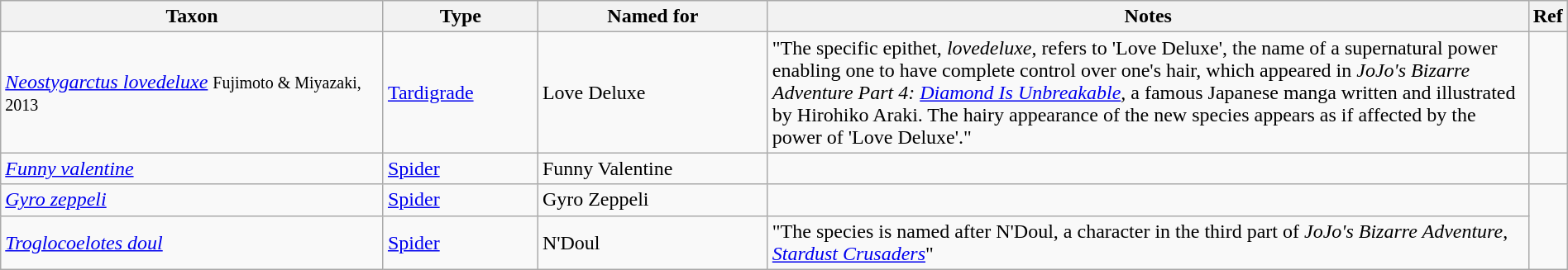<table class="wikitable sortable" width="100%">
<tr>
<th style="width:25%;">Taxon</th>
<th style="width:10%;">Type</th>
<th style="width:15%;">Named for</th>
<th style="width:50%;">Notes</th>
<th class="unsortable">Ref</th>
</tr>
<tr>
<td><em><a href='#'>Neostygarctus lovedeluxe</a></em> <small>Fujimoto & Miyazaki, 2013</small></td>
<td><a href='#'>Tardigrade</a></td>
<td>Love Deluxe</td>
<td>"The specific epithet, <em>lovedeluxe</em>, refers to 'Love Deluxe', the name of a supernatural power enabling one to have complete control over one's hair, which appeared in <em>JoJo's Bizarre Adventure Part 4: <a href='#'>Diamond Is Unbreakable</a>,</em> a famous Japanese manga written and illustrated by Hirohiko Araki. The hairy appearance of the new species appears as if affected by the power of 'Love Deluxe'."</td>
<td></td>
</tr>
<tr>
<td><em><a href='#'>Funny valentine</a></em> </td>
<td><a href='#'>Spider</a></td>
<td>Funny Valentine</td>
<td></td>
<td></td>
</tr>
<tr>
<td><em><a href='#'>Gyro zeppeli</a></em> </td>
<td><a href='#'>Spider</a></td>
<td>Gyro Zeppeli</td>
<td></td>
<td rowspan="2"></td>
</tr>
<tr>
<td><em><a href='#'>Troglocoelotes doul</a></em> </td>
<td><a href='#'>Spider</a></td>
<td>N'Doul</td>
<td>"The species is named after N'Doul, a character in the third part of <em>JoJo's Bizarre Adventure</em>, <em><a href='#'>Stardust Crusaders</a></em>"</td>
</tr>
</table>
